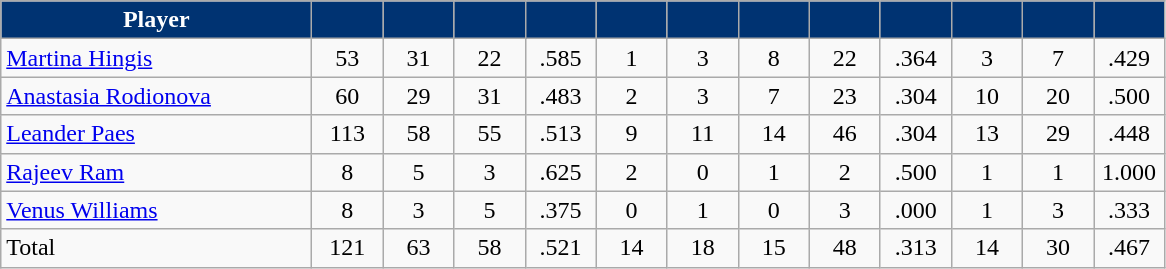<table class="wikitable" style="text-align:center">
<tr>
<th style="background:#003372; color:#fff" width="200px">Player</th>
<th style="background:#003372; color:#fff" width="40px"></th>
<th style="background:#003372; color:#fff" width="40px"></th>
<th style="background:#003372; color:#fff" width="40px"></th>
<th style="background:#003372; color:#fff" width="40px"></th>
<th style="background:#003372; color:#fff" width="40px"></th>
<th style="background:#003372; color:#fff" width="40px"></th>
<th style="background:#003372; color:#fff" width="40px"></th>
<th style="background:#003372; color:#fff" width="40px"></th>
<th style="background:#003372; color:#fff" width="40px"></th>
<th style="background:#003372; color:#fff" width="40px"></th>
<th style="background:#003372; color:#fff" width="40px"></th>
<th style="background:#003372; color:#fff" width="40px"></th>
</tr>
<tr>
<td style="text-align:left"><a href='#'>Martina Hingis</a></td>
<td>53</td>
<td>31</td>
<td>22</td>
<td>.585</td>
<td>1</td>
<td>3</td>
<td>8</td>
<td>22</td>
<td>.364</td>
<td>3</td>
<td>7</td>
<td>.429</td>
</tr>
<tr>
<td style="text-align:left"><a href='#'>Anastasia Rodionova</a></td>
<td>60</td>
<td>29</td>
<td>31</td>
<td>.483</td>
<td>2</td>
<td>3</td>
<td>7</td>
<td>23</td>
<td>.304</td>
<td>10</td>
<td>20</td>
<td>.500</td>
</tr>
<tr>
<td style="text-align:left"><a href='#'>Leander Paes</a></td>
<td>113</td>
<td>58</td>
<td>55</td>
<td>.513</td>
<td>9</td>
<td>11</td>
<td>14</td>
<td>46</td>
<td>.304</td>
<td>13</td>
<td>29</td>
<td>.448</td>
</tr>
<tr>
<td style="text-align:left"><a href='#'>Rajeev Ram</a></td>
<td>8</td>
<td>5</td>
<td>3</td>
<td>.625</td>
<td>2</td>
<td>0</td>
<td>1</td>
<td>2</td>
<td>.500</td>
<td>1</td>
<td>1</td>
<td>1.000</td>
</tr>
<tr>
<td style="text-align:left"><a href='#'>Venus Williams</a></td>
<td>8</td>
<td>3</td>
<td>5</td>
<td>.375</td>
<td>0</td>
<td>1</td>
<td>0</td>
<td>3</td>
<td>.000</td>
<td>1</td>
<td>3</td>
<td>.333</td>
</tr>
<tr>
<td style="text-align:left">Total</td>
<td>121</td>
<td>63</td>
<td>58</td>
<td>.521</td>
<td>14</td>
<td>18</td>
<td>15</td>
<td>48</td>
<td>.313</td>
<td>14</td>
<td>30</td>
<td>.467</td>
</tr>
</table>
